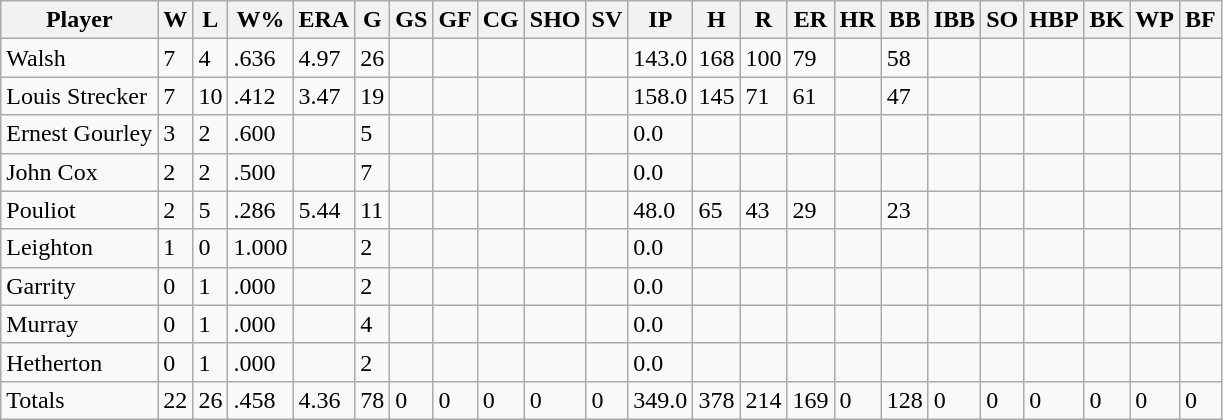<table class="wikitable sortable mw-collapsible mw-collapsed">
<tr>
<th>Player</th>
<th>W</th>
<th>L</th>
<th>W%</th>
<th>ERA</th>
<th>G</th>
<th>GS</th>
<th>GF</th>
<th>CG</th>
<th>SHO</th>
<th>SV</th>
<th>IP</th>
<th>H</th>
<th>R</th>
<th>ER</th>
<th>HR</th>
<th>BB</th>
<th>IBB</th>
<th>SO</th>
<th>HBP</th>
<th>BK</th>
<th>WP</th>
<th>BF</th>
</tr>
<tr>
<td>Walsh</td>
<td>7</td>
<td>4</td>
<td>.636</td>
<td>4.97</td>
<td>26</td>
<td></td>
<td></td>
<td></td>
<td></td>
<td></td>
<td>143.0</td>
<td>168</td>
<td>100</td>
<td>79</td>
<td></td>
<td>58</td>
<td></td>
<td></td>
<td></td>
<td></td>
<td></td>
<td></td>
</tr>
<tr>
<td>Louis Strecker</td>
<td>7</td>
<td>10</td>
<td>.412</td>
<td>3.47</td>
<td>19</td>
<td></td>
<td></td>
<td></td>
<td></td>
<td></td>
<td>158.0</td>
<td>145</td>
<td>71</td>
<td>61</td>
<td></td>
<td>47</td>
<td></td>
<td></td>
<td></td>
<td></td>
<td></td>
<td></td>
</tr>
<tr>
<td>Ernest Gourley</td>
<td>3</td>
<td>2</td>
<td>.600</td>
<td></td>
<td>5</td>
<td></td>
<td></td>
<td></td>
<td></td>
<td></td>
<td>0.0</td>
<td></td>
<td></td>
<td></td>
<td></td>
<td></td>
<td></td>
<td></td>
<td></td>
<td></td>
<td></td>
<td></td>
</tr>
<tr>
<td>John Cox</td>
<td>2</td>
<td>2</td>
<td>.500</td>
<td></td>
<td>7</td>
<td></td>
<td></td>
<td></td>
<td></td>
<td></td>
<td>0.0</td>
<td></td>
<td></td>
<td></td>
<td></td>
<td></td>
<td></td>
<td></td>
<td></td>
<td></td>
<td></td>
<td></td>
</tr>
<tr>
<td>Pouliot</td>
<td>2</td>
<td>5</td>
<td>.286</td>
<td>5.44</td>
<td>11</td>
<td></td>
<td></td>
<td></td>
<td></td>
<td></td>
<td>48.0</td>
<td>65</td>
<td>43</td>
<td>29</td>
<td></td>
<td>23</td>
<td></td>
<td></td>
<td></td>
<td></td>
<td></td>
<td></td>
</tr>
<tr>
<td>Leighton</td>
<td>1</td>
<td>0</td>
<td>1.000</td>
<td></td>
<td>2</td>
<td></td>
<td></td>
<td></td>
<td></td>
<td></td>
<td>0.0</td>
<td></td>
<td></td>
<td></td>
<td></td>
<td></td>
<td></td>
<td></td>
<td></td>
<td></td>
<td></td>
<td></td>
</tr>
<tr>
<td>Garrity</td>
<td>0</td>
<td>1</td>
<td>.000</td>
<td></td>
<td>2</td>
<td></td>
<td></td>
<td></td>
<td></td>
<td></td>
<td>0.0</td>
<td></td>
<td></td>
<td></td>
<td></td>
<td></td>
<td></td>
<td></td>
<td></td>
<td></td>
<td></td>
<td></td>
</tr>
<tr>
<td>Murray</td>
<td>0</td>
<td>1</td>
<td>.000</td>
<td></td>
<td>4</td>
<td></td>
<td></td>
<td></td>
<td></td>
<td></td>
<td>0.0</td>
<td></td>
<td></td>
<td></td>
<td></td>
<td></td>
<td></td>
<td></td>
<td></td>
<td></td>
<td></td>
<td></td>
</tr>
<tr>
<td>Hetherton</td>
<td>0</td>
<td>1</td>
<td>.000</td>
<td></td>
<td>2</td>
<td></td>
<td></td>
<td></td>
<td></td>
<td></td>
<td>0.0</td>
<td></td>
<td></td>
<td></td>
<td></td>
<td></td>
<td></td>
<td></td>
<td></td>
<td></td>
<td></td>
<td></td>
</tr>
<tr>
<td>Totals</td>
<td>22</td>
<td>26</td>
<td>.458</td>
<td>4.36</td>
<td>78</td>
<td>0</td>
<td>0</td>
<td>0</td>
<td>0</td>
<td>0</td>
<td>349.0</td>
<td>378</td>
<td>214</td>
<td>169</td>
<td>0</td>
<td>128</td>
<td>0</td>
<td>0</td>
<td>0</td>
<td>0</td>
<td>0</td>
<td>0</td>
</tr>
</table>
